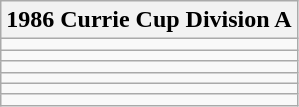<table class="wikitable">
<tr>
<th>1986 Currie Cup Division A</th>
</tr>
<tr>
<td></td>
</tr>
<tr>
<td></td>
</tr>
<tr>
<td></td>
</tr>
<tr>
<td></td>
</tr>
<tr>
<td></td>
</tr>
<tr>
<td></td>
</tr>
</table>
